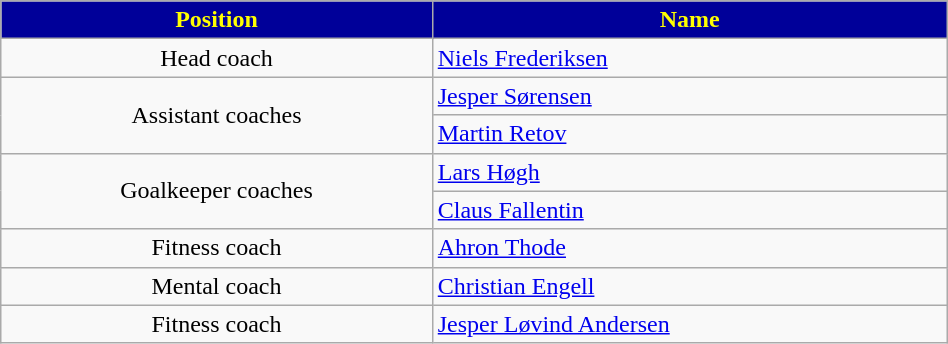<table class="wikitable" style="text-align:center;width:50%;">
<tr>
<th style="background:#000099;color:#FFFF00">Position</th>
<th style="background:#000099;color:#FFFF00">Name</th>
</tr>
<tr>
<td>Head coach</td>
<td align=left> <a href='#'>Niels Frederiksen</a></td>
</tr>
<tr>
<td rowspan=2>Assistant coaches</td>
<td align=left> <a href='#'>Jesper Sørensen</a></td>
</tr>
<tr>
<td align=left> <a href='#'>Martin Retov</a></td>
</tr>
<tr>
<td rowspan=2>Goalkeeper coaches</td>
<td align=left> <a href='#'>Lars Høgh</a></td>
</tr>
<tr>
<td align=left> <a href='#'>Claus Fallentin</a></td>
</tr>
<tr>
<td>Fitness coach</td>
<td align=left> <a href='#'>Ahron Thode</a></td>
</tr>
<tr>
<td>Mental coach</td>
<td align=left> <a href='#'>Christian Engell</a></td>
</tr>
<tr>
<td>Fitness coach</td>
<td align=left> <a href='#'>Jesper Løvind Andersen</a></td>
</tr>
</table>
